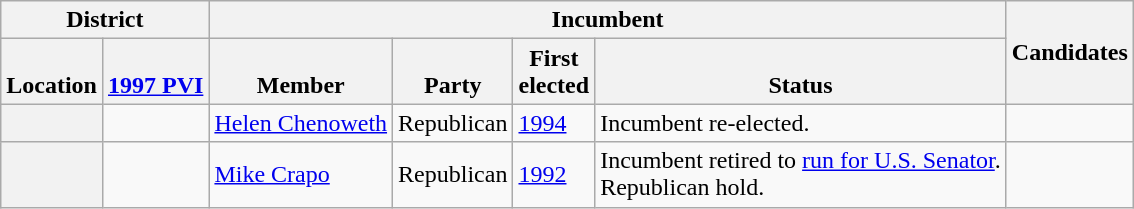<table class="wikitable sortable">
<tr>
<th colspan=2>District</th>
<th colspan=4>Incumbent</th>
<th rowspan=2 class="unsortable">Candidates</th>
</tr>
<tr valign=bottom>
<th>Location</th>
<th><a href='#'>1997 PVI</a></th>
<th>Member</th>
<th>Party</th>
<th>First<br>elected</th>
<th>Status</th>
</tr>
<tr>
<th></th>
<td></td>
<td><a href='#'>Helen Chenoweth</a></td>
<td>Republican</td>
<td><a href='#'>1994</a></td>
<td>Incumbent re-elected.</td>
<td nowrap></td>
</tr>
<tr>
<th></th>
<td></td>
<td><a href='#'>Mike Crapo</a></td>
<td>Republican</td>
<td><a href='#'>1992</a></td>
<td>Incumbent retired to <a href='#'>run for U.S. Senator</a>.<br>Republican hold.</td>
<td nowrap></td>
</tr>
</table>
